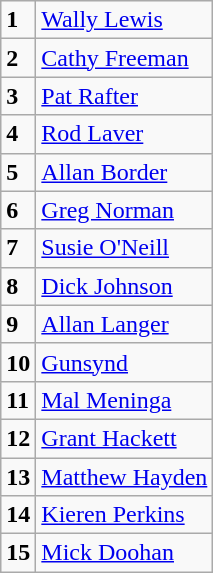<table class="wikitable">
<tr>
<td><strong>1</strong></td>
<td><a href='#'>Wally Lewis</a></td>
</tr>
<tr>
<td><strong>2</strong></td>
<td><a href='#'>Cathy Freeman</a></td>
</tr>
<tr>
<td><strong>3</strong></td>
<td><a href='#'>Pat Rafter</a></td>
</tr>
<tr>
<td><strong>4</strong></td>
<td><a href='#'>Rod Laver</a></td>
</tr>
<tr>
<td><strong>5</strong></td>
<td><a href='#'>Allan Border</a></td>
</tr>
<tr>
<td><strong>6</strong></td>
<td><a href='#'>Greg Norman</a></td>
</tr>
<tr>
<td><strong>7</strong></td>
<td><a href='#'>Susie O'Neill</a></td>
</tr>
<tr>
<td><strong>8</strong></td>
<td><a href='#'>Dick Johnson</a></td>
</tr>
<tr>
<td><strong>9</strong></td>
<td><a href='#'>Allan Langer</a></td>
</tr>
<tr>
<td><strong>10</strong></td>
<td><a href='#'>Gunsynd</a></td>
</tr>
<tr>
<td><strong>11</strong></td>
<td><a href='#'>Mal Meninga</a></td>
</tr>
<tr>
<td><strong>12</strong></td>
<td><a href='#'>Grant Hackett</a></td>
</tr>
<tr>
<td><strong>13</strong></td>
<td><a href='#'>Matthew Hayden</a></td>
</tr>
<tr>
<td><strong>14</strong></td>
<td><a href='#'>Kieren Perkins</a></td>
</tr>
<tr>
<td><strong>15</strong></td>
<td><a href='#'>Mick Doohan</a></td>
</tr>
</table>
